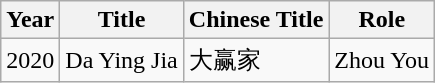<table class="wikitable">
<tr>
<th>Year</th>
<th>Title</th>
<th>Chinese Title</th>
<th>Role</th>
</tr>
<tr>
<td>2020</td>
<td>Da Ying Jia</td>
<td>大赢家</td>
<td>Zhou You</td>
</tr>
</table>
